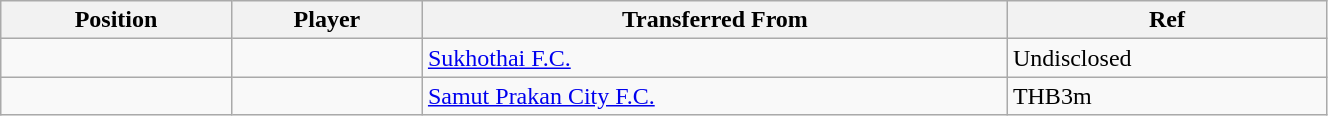<table class="wikitable sortable" style="width:70%; text-align:center; font-size:100%; text-align:left;">
<tr>
<th><strong>Position</strong></th>
<th><strong>Player</strong></th>
<th><strong>Transferred From</strong></th>
<th><strong>Ref</strong></th>
</tr>
<tr>
<td></td>
<td></td>
<td> <a href='#'>Sukhothai F.C.</a></td>
<td>Undisclosed </td>
</tr>
<tr>
<td></td>
<td></td>
<td> <a href='#'>Samut Prakan City F.C.</a></td>
<td>THB3m  </td>
</tr>
</table>
